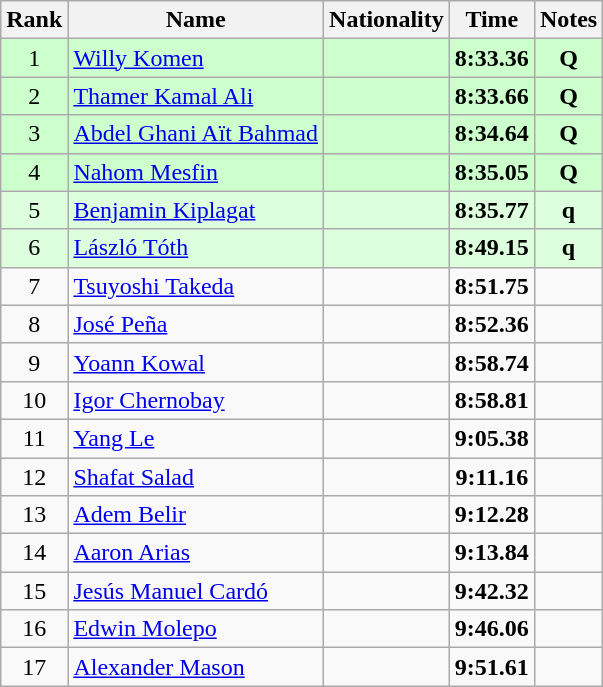<table class="wikitable sortable" style="text-align:center">
<tr>
<th>Rank</th>
<th>Name</th>
<th>Nationality</th>
<th>Time</th>
<th>Notes</th>
</tr>
<tr bgcolor=ccffcc>
<td>1</td>
<td align=left><a href='#'>Willy Komen</a></td>
<td align=left></td>
<td><strong>8:33.36</strong></td>
<td><strong>Q</strong></td>
</tr>
<tr bgcolor=ccffcc>
<td>2</td>
<td align=left><a href='#'>Thamer Kamal Ali</a></td>
<td align=left></td>
<td><strong>8:33.66</strong></td>
<td><strong>Q</strong></td>
</tr>
<tr bgcolor=ccffcc>
<td>3</td>
<td align=left><a href='#'>Abdel Ghani Aït Bahmad</a></td>
<td align=left></td>
<td><strong>8:34.64</strong></td>
<td><strong>Q</strong></td>
</tr>
<tr bgcolor=ccffcc>
<td>4</td>
<td align=left><a href='#'>Nahom Mesfin</a></td>
<td align=left></td>
<td><strong>8:35.05</strong></td>
<td><strong>Q</strong></td>
</tr>
<tr bgcolor=ddffdd>
<td>5</td>
<td align=left><a href='#'>Benjamin Kiplagat</a></td>
<td align=left></td>
<td><strong>8:35.77</strong></td>
<td><strong>q</strong></td>
</tr>
<tr bgcolor=ddffdd>
<td>6</td>
<td align=left><a href='#'>László Tóth</a></td>
<td align=left></td>
<td><strong>8:49.15</strong></td>
<td><strong>q</strong></td>
</tr>
<tr>
<td>7</td>
<td align=left><a href='#'>Tsuyoshi Takeda</a></td>
<td align=left></td>
<td><strong>8:51.75</strong></td>
<td></td>
</tr>
<tr>
<td>8</td>
<td align=left><a href='#'>José Peña</a></td>
<td align=left></td>
<td><strong>8:52.36</strong></td>
<td></td>
</tr>
<tr>
<td>9</td>
<td align=left><a href='#'>Yoann Kowal</a></td>
<td align=left></td>
<td><strong>8:58.74</strong></td>
<td></td>
</tr>
<tr>
<td>10</td>
<td align=left><a href='#'>Igor Chernobay</a></td>
<td align=left></td>
<td><strong>8:58.81</strong></td>
<td></td>
</tr>
<tr>
<td>11</td>
<td align=left><a href='#'>Yang Le</a></td>
<td align=left></td>
<td><strong>9:05.38</strong></td>
<td></td>
</tr>
<tr>
<td>12</td>
<td align=left><a href='#'>Shafat Salad</a></td>
<td align=left></td>
<td><strong>9:11.16</strong></td>
<td></td>
</tr>
<tr>
<td>13</td>
<td align=left><a href='#'>Adem Belir</a></td>
<td align=left></td>
<td><strong>9:12.28</strong></td>
<td></td>
</tr>
<tr>
<td>14</td>
<td align=left><a href='#'>Aaron Arias</a></td>
<td align=left></td>
<td><strong>9:13.84</strong></td>
<td></td>
</tr>
<tr>
<td>15</td>
<td align=left><a href='#'>Jesús Manuel Cardó</a></td>
<td align=left></td>
<td><strong>9:42.32</strong></td>
<td></td>
</tr>
<tr>
<td>16</td>
<td align=left><a href='#'>Edwin Molepo</a></td>
<td align=left></td>
<td><strong>9:46.06</strong></td>
<td></td>
</tr>
<tr>
<td>17</td>
<td align=left><a href='#'>Alexander Mason</a></td>
<td align=left></td>
<td><strong>9:51.61</strong></td>
<td></td>
</tr>
</table>
